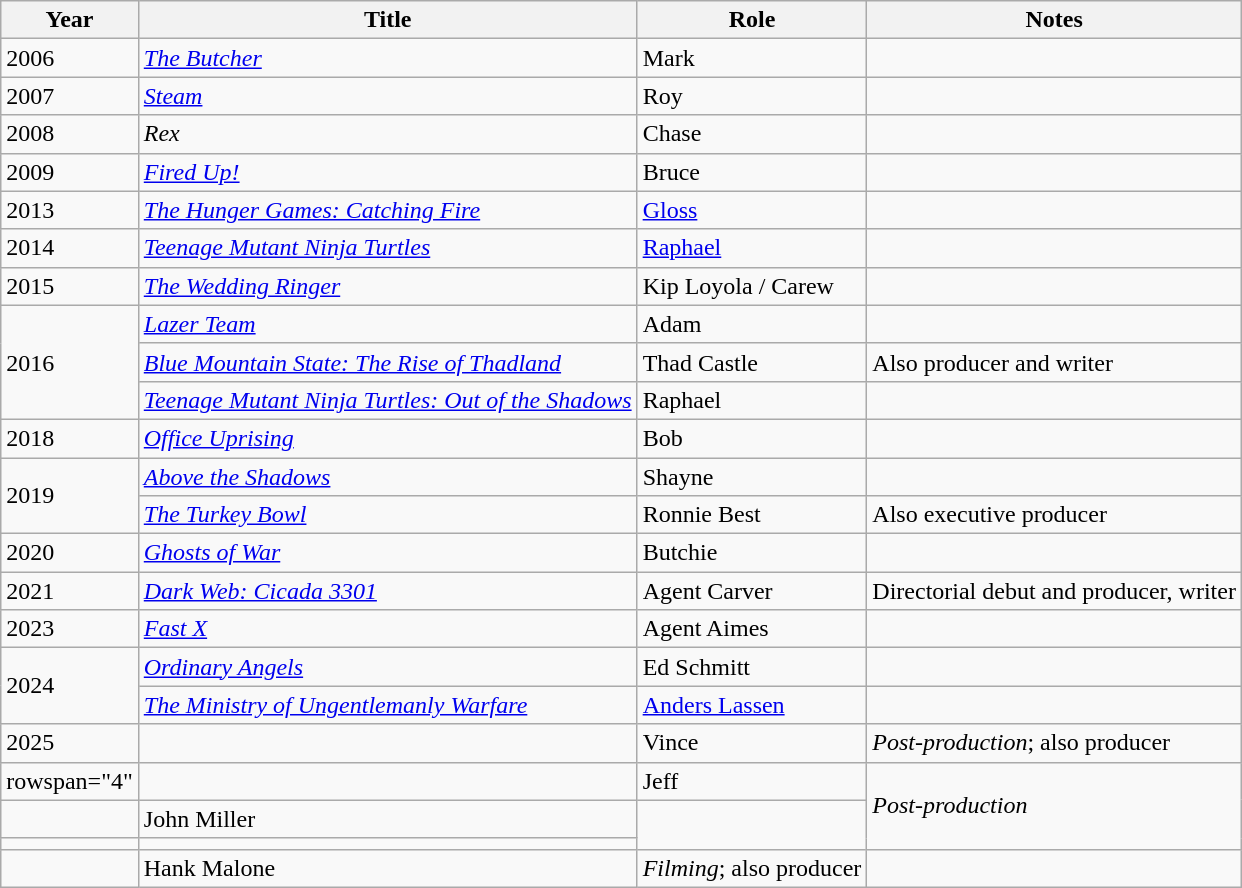<table class="wikitable sortable to">
<tr>
<th>Year</th>
<th>Title</th>
<th>Role</th>
<th class="unsortable">Notes</th>
</tr>
<tr>
<td>2006</td>
<td><em><a href='#'>The Butcher</a></em></td>
<td>Mark</td>
<td></td>
</tr>
<tr>
<td>2007</td>
<td><em><a href='#'>Steam</a></em></td>
<td>Roy</td>
<td></td>
</tr>
<tr>
<td>2008</td>
<td><em>Rex</em></td>
<td>Chase</td>
<td></td>
</tr>
<tr>
<td>2009</td>
<td><em><a href='#'>Fired Up!</a></em></td>
<td>Bruce</td>
<td></td>
</tr>
<tr>
<td>2013</td>
<td><em><a href='#'>The Hunger Games: Catching Fire</a></em></td>
<td><a href='#'>Gloss</a></td>
<td></td>
</tr>
<tr>
<td>2014</td>
<td><em><a href='#'>Teenage Mutant Ninja Turtles</a></em></td>
<td><a href='#'>Raphael</a></td>
<td></td>
</tr>
<tr>
<td>2015</td>
<td><em><a href='#'>The Wedding Ringer</a></em></td>
<td>Kip Loyola / Carew</td>
<td></td>
</tr>
<tr>
<td rowspan="3">2016</td>
<td><em><a href='#'>Lazer Team</a></em></td>
<td>Adam</td>
<td></td>
</tr>
<tr>
<td><em><a href='#'>Blue Mountain State: The Rise of Thadland</a></em></td>
<td>Thad Castle</td>
<td>Also producer and writer</td>
</tr>
<tr>
<td><em><a href='#'>Teenage Mutant Ninja Turtles: Out of the Shadows</a></em></td>
<td>Raphael</td>
<td></td>
</tr>
<tr>
<td>2018</td>
<td><em><a href='#'>Office Uprising</a></em></td>
<td>Bob</td>
<td></td>
</tr>
<tr>
<td rowspan="2">2019</td>
<td><em><a href='#'>Above the Shadows</a></em></td>
<td>Shayne</td>
<td></td>
</tr>
<tr>
<td><em><a href='#'>The Turkey Bowl</a></em></td>
<td>Ronnie Best</td>
<td>Also executive producer</td>
</tr>
<tr>
<td>2020</td>
<td><em><a href='#'>Ghosts of War</a></em></td>
<td>Butchie</td>
<td></td>
</tr>
<tr>
<td>2021</td>
<td><em><a href='#'>Dark Web: Cicada 3301</a></em></td>
<td>Agent Carver</td>
<td>Directorial debut and producer, writer</td>
</tr>
<tr>
<td>2023</td>
<td><em><a href='#'>Fast X</a></em></td>
<td>Agent Aimes</td>
<td></td>
</tr>
<tr>
<td rowspan="2">2024</td>
<td><em><a href='#'>Ordinary Angels</a></em></td>
<td>Ed Schmitt</td>
<td></td>
</tr>
<tr>
<td><em><a href='#'>The Ministry of Ungentlemanly Warfare</a></em></td>
<td><a href='#'>Anders Lassen</a></td>
<td></td>
</tr>
<tr>
<td>2025</td>
<td></td>
<td>Vince</td>
<td><em>Post-production</em>; also producer</td>
</tr>
<tr>
<td>rowspan="4" </td>
<td></td>
<td>Jeff</td>
<td rowspan="3"><em>Post-production</em></td>
</tr>
<tr>
<td></td>
<td>John Miller</td>
</tr>
<tr>
<td></td>
<td></td>
</tr>
<tr>
<td></td>
<td>Hank Malone</td>
<td><em>Filming</em>; also producer</td>
</tr>
</table>
